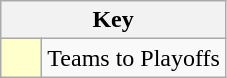<table class="wikitable" style="text-align: center;">
<tr>
<th colspan=2>Key</th>
</tr>
<tr>
<td style="background:#ffffcc; width:20px;"></td>
<td align=left>Teams to Playoffs</td>
</tr>
</table>
